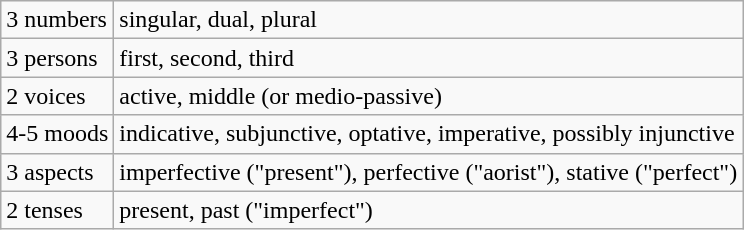<table class="wikitable">
<tr>
<td>3 numbers</td>
<td>singular, dual, plural</td>
</tr>
<tr>
<td>3 persons</td>
<td>first, second, third</td>
</tr>
<tr>
<td>2 voices</td>
<td>active, middle (or medio-passive)</td>
</tr>
<tr>
<td>4-5 moods</td>
<td>indicative, subjunctive, optative, imperative, possibly injunctive</td>
</tr>
<tr>
<td>3 aspects</td>
<td>imperfective ("present"), perfective ("aorist"), stative ("perfect")</td>
</tr>
<tr>
<td>2 tenses</td>
<td>present, past ("imperfect")</td>
</tr>
</table>
